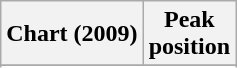<table class="wikitable sortable">
<tr>
<th>Chart (2009)</th>
<th>Peak<br>position</th>
</tr>
<tr>
</tr>
<tr>
</tr>
</table>
